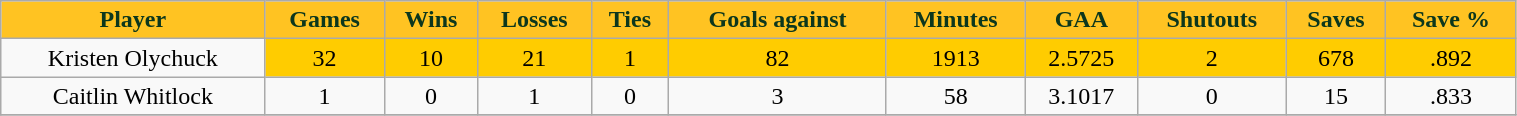<table class="wikitable" width="80%">
<tr align="center"  style="background:#ffc322;color:#0C371D;">
<td><strong>Player</strong></td>
<td><strong>Games</strong></td>
<td><strong>Wins</strong></td>
<td><strong>Losses</strong></td>
<td><strong>Ties</strong></td>
<td><strong>Goals against</strong></td>
<td><strong>Minutes</strong></td>
<td><strong>GAA</strong></td>
<td><strong>Shutouts</strong></td>
<td><strong>Saves</strong></td>
<td><strong>Save %</strong></td>
</tr>
<tr align="center" bgcolor="">
<td>Kristen Olychuck</td>
<td bgcolor="#FFCC00">32</td>
<td bgcolor="#FFCC00">10</td>
<td bgcolor="#FFCC00">21</td>
<td bgcolor="#FFCC00">1</td>
<td bgcolor="#FFCC00">82</td>
<td bgcolor="#FFCC00">1913</td>
<td bgcolor="#FFCC00">2.5725</td>
<td bgcolor="#FFCC00">2</td>
<td bgcolor="#FFCC00">678</td>
<td bgcolor="#FFCC00">.892</td>
</tr>
<tr align="center" bgcolor="">
<td>Caitlin Whitlock</td>
<td>1</td>
<td>0</td>
<td>1</td>
<td>0</td>
<td>3</td>
<td>58</td>
<td>3.1017</td>
<td>0</td>
<td>15</td>
<td>.833</td>
</tr>
<tr align="center" bgcolor="">
</tr>
</table>
